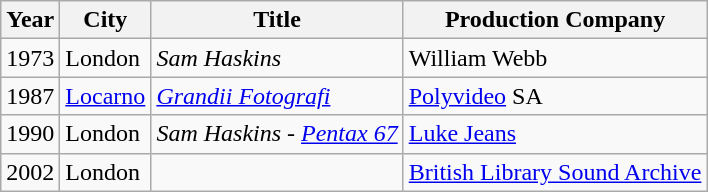<table class="wikitable">
<tr>
<th>Year</th>
<th>City</th>
<th>Title</th>
<th>Production Company</th>
</tr>
<tr>
<td>1973</td>
<td>London</td>
<td><em>Sam Haskins</em></td>
<td>William Webb</td>
</tr>
<tr>
<td>1987</td>
<td><a href='#'>Locarno</a></td>
<td><em><a href='#'>Grandii Fotografi</a></em></td>
<td><a href='#'>Polyvideo</a> SA</td>
</tr>
<tr>
<td>1990</td>
<td>London</td>
<td><em>Sam Haskins - <a href='#'>Pentax 67</a></em></td>
<td><a href='#'>Luke Jeans</a></td>
</tr>
<tr>
<td>2002</td>
<td>London</td>
<td></td>
<td><a href='#'>British Library Sound Archive</a></td>
</tr>
</table>
